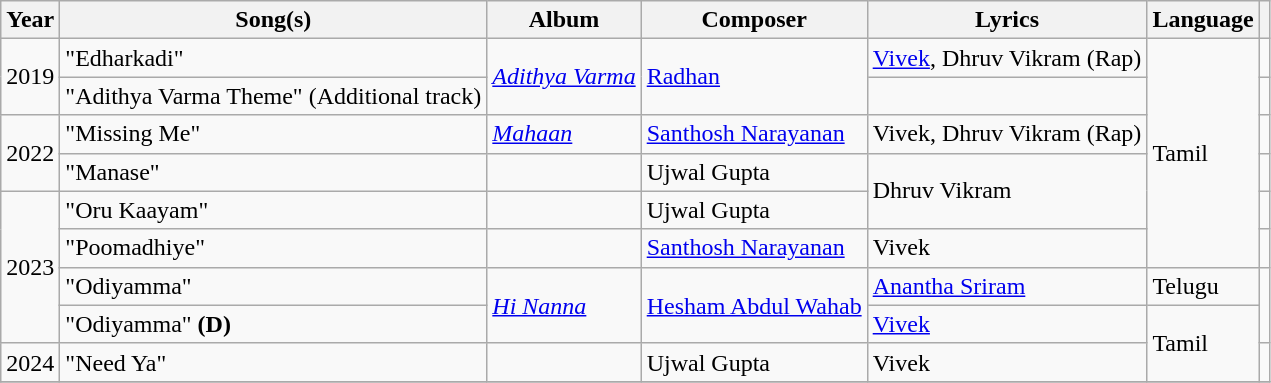<table class="wikitable plainrowheaders sortable">
<tr>
<th scope="col">Year</th>
<th scope="col">Song(s)</th>
<th scope="col">Album</th>
<th scope="col">Composer</th>
<th scope="col">Lyrics</th>
<th>Language</th>
<th class="unsortable"></th>
</tr>
<tr>
<td rowspan="2">2019</td>
<td>"Edharkadi"</td>
<td rowspan="2"><em><a href='#'>Adithya Varma</a></em></td>
<td rowspan="2"><a href='#'>Radhan</a></td>
<td><a href='#'>Vivek</a>, Dhruv Vikram (Rap)</td>
<td rowspan="6">Tamil</td>
<td style="text-align: center;"></td>
</tr>
<tr>
<td>"Adithya Varma Theme" (Additional track)</td>
<td></td>
<td style="text-align: center;"></td>
</tr>
<tr>
<td rowspan="2">2022</td>
<td>"Missing Me"</td>
<td><em><a href='#'>Mahaan</a></em></td>
<td><a href='#'>Santhosh Narayanan</a></td>
<td>Vivek, Dhruv Vikram (Rap)</td>
<td style="text-align: center;"></td>
</tr>
<tr>
<td>"Manase"</td>
<td></td>
<td>Ujwal Gupta</td>
<td rowspan="2">Dhruv Vikram</td>
<td style="text-align: center;"></td>
</tr>
<tr>
<td rowspan="4">2023</td>
<td>"Oru Kaayam"</td>
<td></td>
<td>Ujwal Gupta</td>
<td style="text-align: center;"></td>
</tr>
<tr>
<td>"Poomadhiye"</td>
<td></td>
<td><a href='#'>Santhosh Narayanan</a></td>
<td>Vivek</td>
<td style="text-align: center;"></td>
</tr>
<tr>
<td>"Odiyamma"</td>
<td rowspan="2"><em><a href='#'>Hi Nanna</a></em></td>
<td rowspan="2"><a href='#'>Hesham Abdul Wahab</a></td>
<td><a href='#'>Anantha Sriram</a></td>
<td>Telugu</td>
<td rowspan="2" style="text-align: center;"></td>
</tr>
<tr>
<td>"Odiyamma" <strong>(D)</strong></td>
<td><a href='#'>Vivek</a></td>
<td rowspan="2">Tamil</td>
</tr>
<tr>
<td>2024</td>
<td>"Need Ya"</td>
<td></td>
<td>Ujwal Gupta</td>
<td>Vivek</td>
<td style="text-align: center;"></td>
</tr>
<tr>
</tr>
</table>
